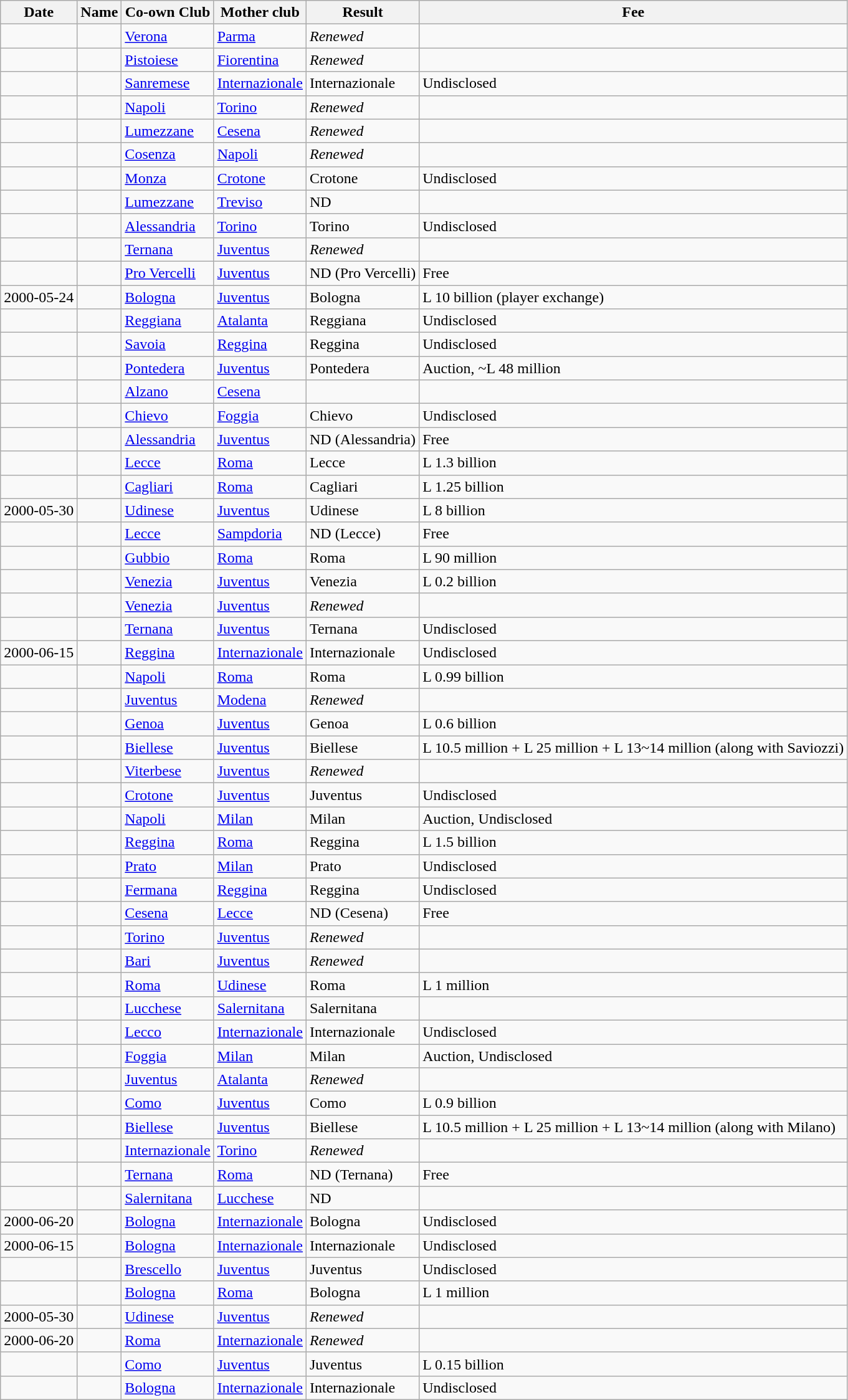<table class="wikitable sortable">
<tr>
<th>Date</th>
<th>Name</th>
<th>Co-own Club</th>
<th>Mother club</th>
<th>Result</th>
<th>Fee</th>
</tr>
<tr>
<td></td>
<td></td>
<td><a href='#'>Verona</a></td>
<td><a href='#'>Parma</a></td>
<td><em>Renewed</em></td>
<td></td>
</tr>
<tr>
<td></td>
<td></td>
<td><a href='#'>Pistoiese</a></td>
<td><a href='#'>Fiorentina</a></td>
<td><em>Renewed</em></td>
<td></td>
</tr>
<tr>
<td></td>
<td></td>
<td><a href='#'>Sanremese</a></td>
<td><a href='#'>Internazionale</a></td>
<td>Internazionale</td>
<td>Undisclosed</td>
</tr>
<tr>
<td></td>
<td></td>
<td><a href='#'>Napoli</a></td>
<td><a href='#'>Torino</a></td>
<td><em>Renewed</em></td>
<td></td>
</tr>
<tr>
<td></td>
<td></td>
<td><a href='#'>Lumezzane</a></td>
<td><a href='#'>Cesena</a></td>
<td><em>Renewed</em></td>
<td></td>
</tr>
<tr>
<td></td>
<td></td>
<td><a href='#'>Cosenza</a></td>
<td><a href='#'>Napoli</a></td>
<td><em>Renewed</em></td>
<td></td>
</tr>
<tr>
<td></td>
<td></td>
<td><a href='#'>Monza</a></td>
<td><a href='#'>Crotone</a></td>
<td>Crotone</td>
<td>Undisclosed</td>
</tr>
<tr>
<td></td>
<td></td>
<td><a href='#'>Lumezzane</a></td>
<td><a href='#'>Treviso</a></td>
<td>ND</td>
<td></td>
</tr>
<tr>
<td></td>
<td></td>
<td><a href='#'>Alessandria</a></td>
<td><a href='#'>Torino</a></td>
<td>Torino</td>
<td>Undisclosed</td>
</tr>
<tr>
<td></td>
<td></td>
<td><a href='#'>Ternana</a></td>
<td><a href='#'>Juventus</a></td>
<td><em>Renewed</em></td>
<td></td>
</tr>
<tr>
<td></td>
<td></td>
<td><a href='#'>Pro Vercelli</a></td>
<td><a href='#'>Juventus</a></td>
<td>ND (Pro Vercelli)</td>
<td>Free</td>
</tr>
<tr>
<td>2000-05-24</td>
<td></td>
<td><a href='#'>Bologna</a></td>
<td><a href='#'>Juventus</a></td>
<td>Bologna</td>
<td>L 10 billion (player exchange)</td>
</tr>
<tr>
<td></td>
<td></td>
<td><a href='#'>Reggiana</a></td>
<td><a href='#'>Atalanta</a></td>
<td>Reggiana</td>
<td>Undisclosed</td>
</tr>
<tr>
<td></td>
<td></td>
<td><a href='#'>Savoia</a></td>
<td><a href='#'>Reggina</a></td>
<td>Reggina</td>
<td>Undisclosed</td>
</tr>
<tr>
<td></td>
<td></td>
<td><a href='#'>Pontedera</a></td>
<td><a href='#'>Juventus</a></td>
<td>Pontedera</td>
<td>Auction, ~L 48 million</td>
</tr>
<tr>
<td></td>
<td></td>
<td><a href='#'>Alzano</a></td>
<td><a href='#'>Cesena</a></td>
<td></td>
<td></td>
</tr>
<tr>
<td></td>
<td></td>
<td><a href='#'>Chievo</a></td>
<td><a href='#'>Foggia</a></td>
<td>Chievo</td>
<td>Undisclosed</td>
</tr>
<tr>
<td></td>
<td></td>
<td><a href='#'>Alessandria</a></td>
<td><a href='#'>Juventus</a></td>
<td>ND (Alessandria)</td>
<td>Free</td>
</tr>
<tr>
<td></td>
<td></td>
<td><a href='#'>Lecce</a></td>
<td><a href='#'>Roma</a></td>
<td>Lecce</td>
<td>L 1.3 billion</td>
</tr>
<tr>
<td></td>
<td></td>
<td><a href='#'>Cagliari</a></td>
<td><a href='#'>Roma</a></td>
<td>Cagliari</td>
<td>L 1.25 billion </td>
</tr>
<tr>
<td>2000-05-30</td>
<td></td>
<td><a href='#'>Udinese</a></td>
<td><a href='#'>Juventus</a></td>
<td>Udinese</td>
<td>L 8 billion</td>
</tr>
<tr>
<td></td>
<td></td>
<td><a href='#'>Lecce</a></td>
<td><a href='#'>Sampdoria</a></td>
<td>ND (Lecce)</td>
<td>Free</td>
</tr>
<tr>
<td></td>
<td></td>
<td><a href='#'>Gubbio</a></td>
<td><a href='#'>Roma</a></td>
<td>Roma</td>
<td>L 90 million</td>
</tr>
<tr>
<td></td>
<td></td>
<td><a href='#'>Venezia</a></td>
<td><a href='#'>Juventus</a></td>
<td>Venezia</td>
<td>L 0.2 billion</td>
</tr>
<tr>
<td></td>
<td></td>
<td><a href='#'>Venezia</a></td>
<td><a href='#'>Juventus</a></td>
<td><em>Renewed</em></td>
<td></td>
</tr>
<tr>
<td></td>
<td></td>
<td><a href='#'>Ternana</a></td>
<td><a href='#'>Juventus</a></td>
<td>Ternana</td>
<td>Undisclosed</td>
</tr>
<tr>
<td>2000-06-15</td>
<td> </td>
<td><a href='#'>Reggina</a></td>
<td><a href='#'>Internazionale</a></td>
<td>Internazionale</td>
<td>Undisclosed </td>
</tr>
<tr>
<td></td>
<td></td>
<td><a href='#'>Napoli</a></td>
<td><a href='#'>Roma</a></td>
<td>Roma</td>
<td>L 0.99 billion</td>
</tr>
<tr>
<td></td>
<td></td>
<td><a href='#'>Juventus</a></td>
<td><a href='#'>Modena</a></td>
<td><em>Renewed</em></td>
<td></td>
</tr>
<tr>
<td></td>
<td></td>
<td><a href='#'>Genoa</a></td>
<td><a href='#'>Juventus</a></td>
<td>Genoa</td>
<td>L 0.6 billion </td>
</tr>
<tr>
<td></td>
<td></td>
<td><a href='#'>Biellese</a></td>
<td><a href='#'>Juventus</a></td>
<td>Biellese</td>
<td>L 10.5 million + L 25 million + L 13~14 million (along with Saviozzi) </td>
</tr>
<tr>
<td></td>
<td></td>
<td><a href='#'>Viterbese</a></td>
<td><a href='#'>Juventus</a></td>
<td><em>Renewed</em></td>
<td></td>
</tr>
<tr>
<td></td>
<td> </td>
<td><a href='#'>Crotone</a></td>
<td><a href='#'>Juventus</a></td>
<td>Juventus</td>
<td>Undisclosed</td>
</tr>
<tr>
<td></td>
<td></td>
<td><a href='#'>Napoli</a></td>
<td><a href='#'>Milan</a></td>
<td>Milan</td>
<td>Auction, Undisclosed</td>
</tr>
<tr>
<td></td>
<td></td>
<td><a href='#'>Reggina</a></td>
<td><a href='#'>Roma</a></td>
<td>Reggina</td>
<td>L 1.5 billion</td>
</tr>
<tr>
<td></td>
<td></td>
<td><a href='#'>Prato</a></td>
<td><a href='#'>Milan</a></td>
<td>Prato</td>
<td>Undisclosed</td>
</tr>
<tr>
<td></td>
<td></td>
<td><a href='#'>Fermana</a></td>
<td><a href='#'>Reggina</a></td>
<td>Reggina</td>
<td>Undisclosed</td>
</tr>
<tr>
<td></td>
<td></td>
<td><a href='#'>Cesena</a></td>
<td><a href='#'>Lecce</a></td>
<td>ND (Cesena)</td>
<td>Free</td>
</tr>
<tr>
<td></td>
<td></td>
<td><a href='#'>Torino</a></td>
<td><a href='#'>Juventus</a></td>
<td><em>Renewed</em></td>
<td></td>
</tr>
<tr>
<td></td>
<td></td>
<td><a href='#'>Bari</a></td>
<td><a href='#'>Juventus</a></td>
<td><em>Renewed</em></td>
<td></td>
</tr>
<tr>
<td></td>
<td></td>
<td><a href='#'>Roma</a></td>
<td><a href='#'>Udinese</a></td>
<td>Roma</td>
<td>L 1 million</td>
</tr>
<tr>
<td></td>
<td></td>
<td><a href='#'>Lucchese</a></td>
<td><a href='#'>Salernitana</a></td>
<td>Salernitana</td>
<td></td>
</tr>
<tr>
<td></td>
<td></td>
<td><a href='#'>Lecco</a></td>
<td><a href='#'>Internazionale</a></td>
<td>Internazionale</td>
<td>Undisclosed</td>
</tr>
<tr>
<td></td>
<td></td>
<td><a href='#'>Foggia</a></td>
<td><a href='#'>Milan</a></td>
<td>Milan</td>
<td>Auction, Undisclosed</td>
</tr>
<tr>
<td></td>
<td></td>
<td><a href='#'>Juventus</a></td>
<td><a href='#'>Atalanta</a></td>
<td><em>Renewed</em></td>
<td></td>
</tr>
<tr>
<td></td>
<td></td>
<td><a href='#'>Como</a></td>
<td><a href='#'>Juventus</a></td>
<td>Como</td>
<td>L 0.9 billion</td>
</tr>
<tr>
<td></td>
<td></td>
<td><a href='#'>Biellese</a></td>
<td><a href='#'>Juventus</a></td>
<td>Biellese</td>
<td>L 10.5 million + L 25 million + L 13~14 million (along with Milano)</td>
</tr>
<tr>
<td></td>
<td></td>
<td><a href='#'>Internazionale</a></td>
<td><a href='#'>Torino</a></td>
<td><em>Renewed</em></td>
<td></td>
</tr>
<tr>
<td></td>
<td></td>
<td><a href='#'>Ternana</a></td>
<td><a href='#'>Roma</a></td>
<td>ND (Ternana)</td>
<td>Free</td>
</tr>
<tr>
<td></td>
<td></td>
<td><a href='#'>Salernitana</a></td>
<td><a href='#'>Lucchese</a></td>
<td>ND</td>
<td></td>
</tr>
<tr>
<td>2000-06-20</td>
<td></td>
<td><a href='#'>Bologna</a></td>
<td><a href='#'>Internazionale</a></td>
<td>Bologna</td>
<td>Undisclosed </td>
</tr>
<tr>
<td>2000-06-15</td>
<td></td>
<td><a href='#'>Bologna</a></td>
<td><a href='#'>Internazionale</a></td>
<td>Internazionale</td>
<td>Undisclosed </td>
</tr>
<tr>
<td></td>
<td></td>
<td><a href='#'>Brescello</a></td>
<td><a href='#'>Juventus</a></td>
<td>Juventus</td>
<td>Undisclosed</td>
</tr>
<tr>
<td></td>
<td></td>
<td><a href='#'>Bologna</a></td>
<td><a href='#'>Roma</a></td>
<td>Bologna</td>
<td>L 1 million</td>
</tr>
<tr>
<td>2000-05-30</td>
<td></td>
<td><a href='#'>Udinese</a></td>
<td><a href='#'>Juventus</a></td>
<td><em>Renewed</em></td>
<td></td>
</tr>
<tr>
<td>2000-06-20</td>
<td></td>
<td><a href='#'>Roma</a></td>
<td><a href='#'>Internazionale</a></td>
<td><em>Renewed</em></td>
<td></td>
</tr>
<tr>
<td></td>
<td></td>
<td><a href='#'>Como</a></td>
<td><a href='#'>Juventus</a></td>
<td>Juventus</td>
<td>L 0.15 billion</td>
</tr>
<tr>
<td></td>
<td></td>
<td><a href='#'>Bologna</a></td>
<td><a href='#'>Internazionale</a></td>
<td>Internazionale</td>
<td>Undisclosed</td>
</tr>
</table>
